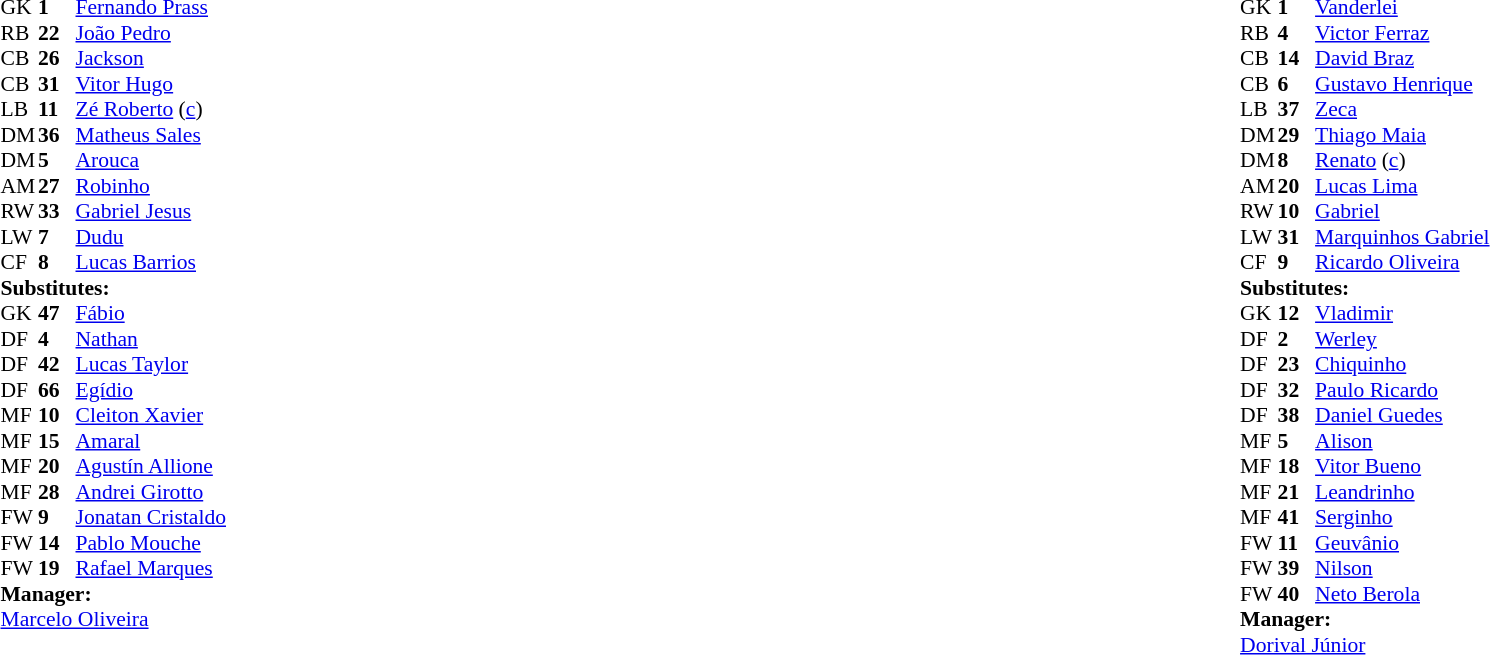<table width="100%">
<tr>
<td valign="top" width="40%"><br><table style="font-size:90%;" cellspacing="0" cellpadding="0">
<tr>
<th width="25"></th>
<th width="25"></th>
</tr>
<tr>
<td>GK</td>
<td><strong>1</strong></td>
<td> <a href='#'>Fernando Prass</a></td>
</tr>
<tr>
<td>RB</td>
<td><strong>22</strong></td>
<td> <a href='#'>João Pedro</a></td>
<td> </td>
<td></td>
</tr>
<tr>
<td>CB</td>
<td><strong>26</strong></td>
<td> <a href='#'>Jackson</a></td>
</tr>
<tr>
<td>CB</td>
<td><strong>31</strong></td>
<td> <a href='#'>Vitor Hugo</a></td>
</tr>
<tr>
<td>LB</td>
<td><strong>11</strong></td>
<td> <a href='#'>Zé Roberto</a> (<a href='#'>c</a>)</td>
</tr>
<tr>
<td>DM</td>
<td><strong>36</strong></td>
<td> <a href='#'>Matheus Sales</a></td>
<td></td>
</tr>
<tr>
<td>DM</td>
<td><strong>5</strong></td>
<td> <a href='#'>Arouca</a></td>
</tr>
<tr>
<td>AM</td>
<td><strong>27</strong></td>
<td> <a href='#'>Robinho</a></td>
</tr>
<tr>
<td>RW</td>
<td><strong>33</strong></td>
<td> <a href='#'>Gabriel Jesus</a></td>
<td></td>
<td></td>
</tr>
<tr>
<td>LW</td>
<td><strong>7</strong></td>
<td> <a href='#'>Dudu</a></td>
<td></td>
</tr>
<tr>
<td>CF</td>
<td><strong>8</strong></td>
<td> <a href='#'>Lucas Barrios</a></td>
<td></td>
<td></td>
</tr>
<tr>
<td colspan=3><strong>Substitutes:</strong></td>
</tr>
<tr>
<td>GK</td>
<td><strong>47</strong></td>
<td> <a href='#'>Fábio</a></td>
</tr>
<tr>
<td>DF</td>
<td><strong>4</strong></td>
<td> <a href='#'>Nathan</a></td>
</tr>
<tr>
<td>DF</td>
<td><strong>42</strong></td>
<td> <a href='#'>Lucas Taylor</a></td>
<td></td>
<td></td>
</tr>
<tr>
<td>DF</td>
<td><strong>66</strong></td>
<td> <a href='#'>Egídio</a></td>
</tr>
<tr>
<td>MF</td>
<td><strong>10</strong></td>
<td> <a href='#'>Cleiton Xavier</a></td>
</tr>
<tr>
<td>MF</td>
<td><strong>15</strong></td>
<td> <a href='#'>Amaral</a></td>
</tr>
<tr>
<td>MF</td>
<td><strong>20</strong></td>
<td> <a href='#'>Agustín Allione</a></td>
</tr>
<tr>
<td>MF</td>
<td><strong>28</strong></td>
<td> <a href='#'>Andrei Girotto</a></td>
</tr>
<tr>
<td>FW</td>
<td><strong>9</strong></td>
<td> <a href='#'>Jonatan Cristaldo</a></td>
<td></td>
<td></td>
</tr>
<tr>
<td>FW</td>
<td><strong>14</strong></td>
<td> <a href='#'>Pablo Mouche</a></td>
</tr>
<tr>
<td>FW</td>
<td><strong>19</strong></td>
<td> <a href='#'>Rafael Marques</a></td>
<td></td>
<td></td>
</tr>
<tr>
<td colspan=3><strong>Manager:</strong></td>
</tr>
<tr>
<td colspan=4> <a href='#'>Marcelo Oliveira</a></td>
</tr>
</table>
</td>
<td valign="top" width="50%"><br><table style="font-size:90%;" cellspacing="0" cellpadding="0" align="center">
<tr>
<th width=25></th>
<th width=25></th>
</tr>
<tr>
<td>GK</td>
<td><strong>1</strong></td>
<td> <a href='#'>Vanderlei</a></td>
</tr>
<tr>
<td>RB</td>
<td><strong>4</strong></td>
<td> <a href='#'>Victor Ferraz</a></td>
</tr>
<tr>
<td>CB</td>
<td><strong>14</strong></td>
<td> <a href='#'>David Braz</a></td>
<td></td>
<td></td>
</tr>
<tr>
<td>CB</td>
<td><strong>6</strong></td>
<td> <a href='#'>Gustavo Henrique</a></td>
</tr>
<tr>
<td>LB</td>
<td><strong>37</strong></td>
<td> <a href='#'>Zeca</a></td>
</tr>
<tr>
<td>DM</td>
<td><strong>29</strong></td>
<td> <a href='#'>Thiago Maia</a></td>
<td></td>
<td></td>
</tr>
<tr>
<td>DM</td>
<td><strong>8</strong></td>
<td> <a href='#'>Renato</a> (<a href='#'>c</a>)</td>
</tr>
<tr>
<td>AM</td>
<td><strong>20</strong></td>
<td> <a href='#'>Lucas Lima</a></td>
</tr>
<tr>
<td>RW</td>
<td><strong>10</strong></td>
<td> <a href='#'>Gabriel</a></td>
<td></td>
<td></td>
</tr>
<tr>
<td>LW</td>
<td><strong>31</strong></td>
<td> <a href='#'>Marquinhos Gabriel</a></td>
</tr>
<tr>
<td>CF</td>
<td><strong>9</strong></td>
<td> <a href='#'>Ricardo Oliveira</a></td>
</tr>
<tr>
<td colspan=3><strong>Substitutes:</strong></td>
</tr>
<tr>
<td>GK</td>
<td><strong>12</strong></td>
<td> <a href='#'>Vladimir</a></td>
</tr>
<tr>
<td>DF</td>
<td><strong>2</strong></td>
<td> <a href='#'>Werley</a></td>
<td></td>
<td></td>
</tr>
<tr>
<td>DF</td>
<td><strong>23</strong></td>
<td> <a href='#'>Chiquinho</a></td>
</tr>
<tr>
<td>DF</td>
<td><strong>32</strong></td>
<td> <a href='#'>Paulo Ricardo</a></td>
<td></td>
<td></td>
</tr>
<tr>
<td>DF</td>
<td><strong>38</strong></td>
<td> <a href='#'>Daniel Guedes</a></td>
</tr>
<tr>
<td>MF</td>
<td><strong>5</strong></td>
<td> <a href='#'>Alison</a></td>
</tr>
<tr>
<td>MF</td>
<td><strong>18</strong></td>
<td> <a href='#'>Vitor Bueno</a></td>
</tr>
<tr>
<td>MF</td>
<td><strong>21</strong></td>
<td> <a href='#'>Leandrinho</a></td>
</tr>
<tr>
<td>MF</td>
<td><strong>41</strong></td>
<td> <a href='#'>Serginho</a></td>
</tr>
<tr>
<td>FW</td>
<td><strong>11</strong></td>
<td> <a href='#'>Geuvânio</a></td>
<td></td>
<td></td>
</tr>
<tr>
<td>FW</td>
<td><strong>39</strong></td>
<td> <a href='#'>Nilson</a></td>
</tr>
<tr>
<td>FW</td>
<td><strong>40</strong></td>
<td> <a href='#'>Neto Berola</a></td>
</tr>
<tr>
<td colspan=3><strong>Manager:</strong></td>
</tr>
<tr>
<td colspan=4> <a href='#'>Dorival Júnior</a></td>
</tr>
</table>
</td>
</tr>
</table>
